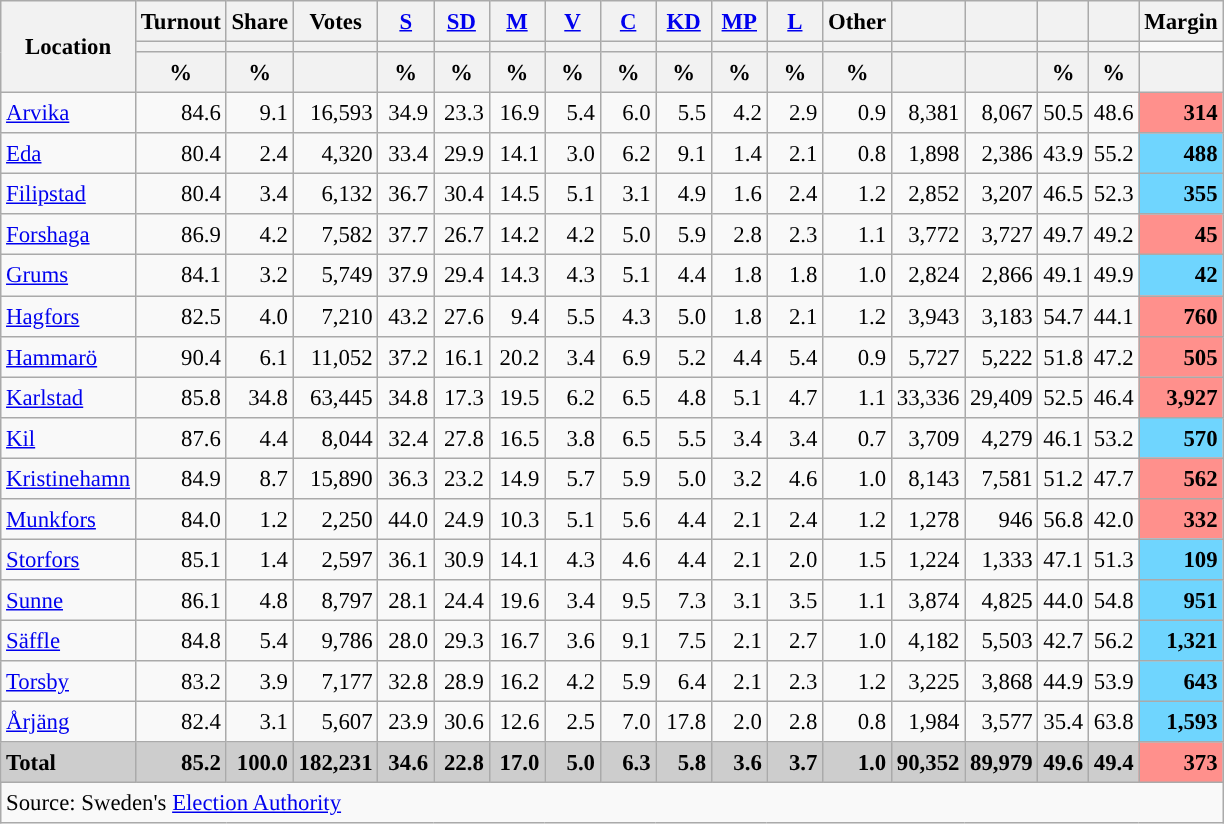<table class="wikitable sortable" style="text-align:right; font-size:95%; line-height:20px;">
<tr>
<th rowspan="3">Location</th>
<th>Turnout</th>
<th>Share</th>
<th>Votes</th>
<th width="30px" class="unsortable"><a href='#'>S</a></th>
<th width="30px" class="unsortable"><a href='#'>SD</a></th>
<th width="30px" class="unsortable"><a href='#'>M</a></th>
<th width="30px" class="unsortable"><a href='#'>V</a></th>
<th width="30px" class="unsortable"><a href='#'>C</a></th>
<th width="30px" class="unsortable"><a href='#'>KD</a></th>
<th width="30px" class="unsortable"><a href='#'>MP</a></th>
<th width="30px" class="unsortable"><a href='#'>L</a></th>
<th width="30px" class="unsortable">Other</th>
<th></th>
<th></th>
<th></th>
<th></th>
<th>Margin</th>
</tr>
<tr>
<th></th>
<th></th>
<th></th>
<th style="background:"></th>
<th style="background:"></th>
<th style="background:"></th>
<th style="background:"></th>
<th style="background:"></th>
<th style="background:"></th>
<th style="background:"></th>
<th style="background:"></th>
<th style="background:"></th>
<th style="background:"></th>
<th style="background:"></th>
<th style="background:"></th>
<th style="background:"></th>
</tr>
<tr>
<th data-sort-type="number">%</th>
<th data-sort-type="number">%</th>
<th></th>
<th data-sort-type="number">%</th>
<th data-sort-type="number">%</th>
<th data-sort-type="number">%</th>
<th data-sort-type="number">%</th>
<th data-sort-type="number">%</th>
<th data-sort-type="number">%</th>
<th data-sort-type="number">%</th>
<th data-sort-type="number">%</th>
<th data-sort-type="number">%</th>
<th data-sort-type="number"></th>
<th data-sort-type="number"></th>
<th data-sort-type="number">%</th>
<th data-sort-type="number">%</th>
<th data-sort-type="number"></th>
</tr>
<tr>
<td align="left"><a href='#'>Arvika</a></td>
<td>84.6</td>
<td>9.1</td>
<td>16,593</td>
<td>34.9</td>
<td>23.3</td>
<td>16.9</td>
<td>5.4</td>
<td>6.0</td>
<td>5.5</td>
<td>4.2</td>
<td>2.9</td>
<td>0.9</td>
<td>8,381</td>
<td>8,067</td>
<td>50.5</td>
<td>48.6</td>
<td bgcolor=#ff908c><strong>314</strong></td>
</tr>
<tr>
<td align="left"><a href='#'>Eda</a></td>
<td>80.4</td>
<td>2.4</td>
<td>4,320</td>
<td>33.4</td>
<td>29.9</td>
<td>14.1</td>
<td>3.0</td>
<td>6.2</td>
<td>9.1</td>
<td>1.4</td>
<td>2.1</td>
<td>0.8</td>
<td>1,898</td>
<td>2,386</td>
<td>43.9</td>
<td>55.2</td>
<td bgcolor=#6fd5fe><strong>488</strong></td>
</tr>
<tr>
<td align="left"><a href='#'>Filipstad</a></td>
<td>80.4</td>
<td>3.4</td>
<td>6,132</td>
<td>36.7</td>
<td>30.4</td>
<td>14.5</td>
<td>5.1</td>
<td>3.1</td>
<td>4.9</td>
<td>1.6</td>
<td>2.4</td>
<td>1.2</td>
<td>2,852</td>
<td>3,207</td>
<td>46.5</td>
<td>52.3</td>
<td bgcolor=#6fd5fe><strong>355</strong></td>
</tr>
<tr>
<td align="left"><a href='#'>Forshaga</a></td>
<td>86.9</td>
<td>4.2</td>
<td>7,582</td>
<td>37.7</td>
<td>26.7</td>
<td>14.2</td>
<td>4.2</td>
<td>5.0</td>
<td>5.9</td>
<td>2.8</td>
<td>2.3</td>
<td>1.1</td>
<td>3,772</td>
<td>3,727</td>
<td>49.7</td>
<td>49.2</td>
<td bgcolor=#ff908c><strong>45</strong></td>
</tr>
<tr>
<td align="left"><a href='#'>Grums</a></td>
<td>84.1</td>
<td>3.2</td>
<td>5,749</td>
<td>37.9</td>
<td>29.4</td>
<td>14.3</td>
<td>4.3</td>
<td>5.1</td>
<td>4.4</td>
<td>1.8</td>
<td>1.8</td>
<td>1.0</td>
<td>2,824</td>
<td>2,866</td>
<td>49.1</td>
<td>49.9</td>
<td bgcolor=#6fd5fe><strong>42</strong></td>
</tr>
<tr>
<td align="left"><a href='#'>Hagfors</a></td>
<td>82.5</td>
<td>4.0</td>
<td>7,210</td>
<td>43.2</td>
<td>27.6</td>
<td>9.4</td>
<td>5.5</td>
<td>4.3</td>
<td>5.0</td>
<td>1.8</td>
<td>2.1</td>
<td>1.2</td>
<td>3,943</td>
<td>3,183</td>
<td>54.7</td>
<td>44.1</td>
<td bgcolor=#ff908c><strong>760</strong></td>
</tr>
<tr>
<td align="left"><a href='#'>Hammarö</a></td>
<td>90.4</td>
<td>6.1</td>
<td>11,052</td>
<td>37.2</td>
<td>16.1</td>
<td>20.2</td>
<td>3.4</td>
<td>6.9</td>
<td>5.2</td>
<td>4.4</td>
<td>5.4</td>
<td>0.9</td>
<td>5,727</td>
<td>5,222</td>
<td>51.8</td>
<td>47.2</td>
<td bgcolor=#ff908c><strong>505</strong></td>
</tr>
<tr>
<td align="left"><a href='#'>Karlstad</a></td>
<td>85.8</td>
<td>34.8</td>
<td>63,445</td>
<td>34.8</td>
<td>17.3</td>
<td>19.5</td>
<td>6.2</td>
<td>6.5</td>
<td>4.8</td>
<td>5.1</td>
<td>4.7</td>
<td>1.1</td>
<td>33,336</td>
<td>29,409</td>
<td>52.5</td>
<td>46.4</td>
<td bgcolor=#ff908c><strong>3,927</strong></td>
</tr>
<tr>
<td align="left"><a href='#'>Kil</a></td>
<td>87.6</td>
<td>4.4</td>
<td>8,044</td>
<td>32.4</td>
<td>27.8</td>
<td>16.5</td>
<td>3.8</td>
<td>6.5</td>
<td>5.5</td>
<td>3.4</td>
<td>3.4</td>
<td>0.7</td>
<td>3,709</td>
<td>4,279</td>
<td>46.1</td>
<td>53.2</td>
<td bgcolor=#6fd5fe><strong>570</strong></td>
</tr>
<tr>
<td align="left"><a href='#'>Kristinehamn</a></td>
<td>84.9</td>
<td>8.7</td>
<td>15,890</td>
<td>36.3</td>
<td>23.2</td>
<td>14.9</td>
<td>5.7</td>
<td>5.9</td>
<td>5.0</td>
<td>3.2</td>
<td>4.6</td>
<td>1.0</td>
<td>8,143</td>
<td>7,581</td>
<td>51.2</td>
<td>47.7</td>
<td bgcolor=#ff908c><strong>562</strong></td>
</tr>
<tr>
<td align="left"><a href='#'>Munkfors</a></td>
<td>84.0</td>
<td>1.2</td>
<td>2,250</td>
<td>44.0</td>
<td>24.9</td>
<td>10.3</td>
<td>5.1</td>
<td>5.6</td>
<td>4.4</td>
<td>2.1</td>
<td>2.4</td>
<td>1.2</td>
<td>1,278</td>
<td>946</td>
<td>56.8</td>
<td>42.0</td>
<td bgcolor=#ff908c><strong>332</strong></td>
</tr>
<tr>
<td align="left"><a href='#'>Storfors</a></td>
<td>85.1</td>
<td>1.4</td>
<td>2,597</td>
<td>36.1</td>
<td>30.9</td>
<td>14.1</td>
<td>4.3</td>
<td>4.6</td>
<td>4.4</td>
<td>2.1</td>
<td>2.0</td>
<td>1.5</td>
<td>1,224</td>
<td>1,333</td>
<td>47.1</td>
<td>51.3</td>
<td bgcolor=#6fd5fe><strong>109</strong></td>
</tr>
<tr>
<td align="left"><a href='#'>Sunne</a></td>
<td>86.1</td>
<td>4.8</td>
<td>8,797</td>
<td>28.1</td>
<td>24.4</td>
<td>19.6</td>
<td>3.4</td>
<td>9.5</td>
<td>7.3</td>
<td>3.1</td>
<td>3.5</td>
<td>1.1</td>
<td>3,874</td>
<td>4,825</td>
<td>44.0</td>
<td>54.8</td>
<td bgcolor=#6fd5fe><strong>951</strong></td>
</tr>
<tr>
<td align="left"><a href='#'>Säffle</a></td>
<td>84.8</td>
<td>5.4</td>
<td>9,786</td>
<td>28.0</td>
<td>29.3</td>
<td>16.7</td>
<td>3.6</td>
<td>9.1</td>
<td>7.5</td>
<td>2.1</td>
<td>2.7</td>
<td>1.0</td>
<td>4,182</td>
<td>5,503</td>
<td>42.7</td>
<td>56.2</td>
<td bgcolor=#6fd5fe><strong>1,321</strong></td>
</tr>
<tr>
<td align="left"><a href='#'>Torsby</a></td>
<td>83.2</td>
<td>3.9</td>
<td>7,177</td>
<td>32.8</td>
<td>28.9</td>
<td>16.2</td>
<td>4.2</td>
<td>5.9</td>
<td>6.4</td>
<td>2.1</td>
<td>2.3</td>
<td>1.2</td>
<td>3,225</td>
<td>3,868</td>
<td>44.9</td>
<td>53.9</td>
<td bgcolor=#6fd5fe><strong>643</strong></td>
</tr>
<tr>
<td align="left"><a href='#'>Årjäng</a></td>
<td>82.4</td>
<td>3.1</td>
<td>5,607</td>
<td>23.9</td>
<td>30.6</td>
<td>12.6</td>
<td>2.5</td>
<td>7.0</td>
<td>17.8</td>
<td>2.0</td>
<td>2.8</td>
<td>0.8</td>
<td>1,984</td>
<td>3,577</td>
<td>35.4</td>
<td>63.8</td>
<td bgcolor=#6fd5fe><strong>1,593</strong></td>
</tr>
<tr style="background:#CDCDCD;">
<td align="left"><strong>Total</strong></td>
<td><strong>85.2</strong></td>
<td><strong>100.0</strong></td>
<td><strong>182,231</strong></td>
<td><strong>34.6</strong></td>
<td><strong>22.8</strong></td>
<td><strong>17.0</strong></td>
<td><strong>5.0</strong></td>
<td><strong>6.3</strong></td>
<td><strong>5.8</strong></td>
<td><strong>3.6</strong></td>
<td><strong>3.7</strong></td>
<td><strong>1.0</strong></td>
<td><strong>90,352</strong></td>
<td><strong>89,979</strong></td>
<td><strong>49.6</strong></td>
<td><strong>49.4</strong></td>
<td bgcolor=#ff908c><strong>373</strong></td>
</tr>
<tr>
<td colspan="18" align="left">Source: Sweden's <a href='#'>Election Authority</a></td>
</tr>
</table>
